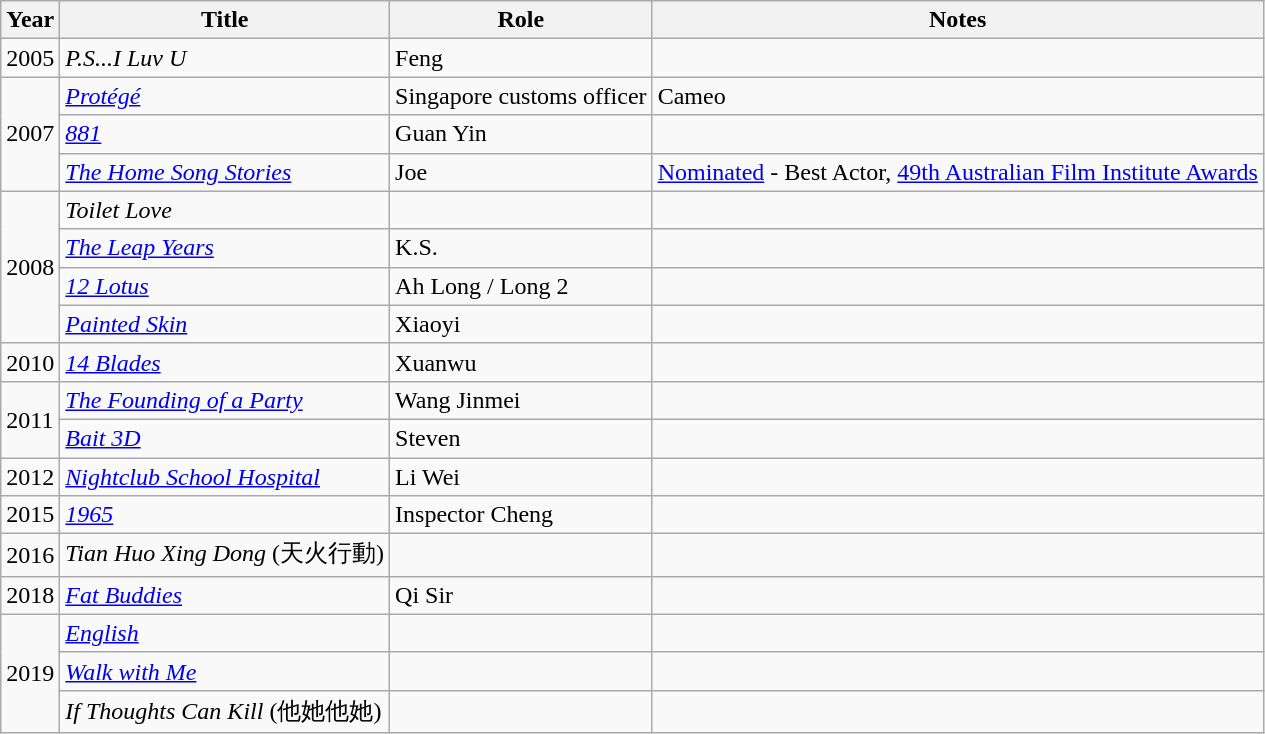<table class="wikitable sortable">
<tr>
<th>Year</th>
<th>Title</th>
<th>Role</th>
<th class="unsortable">Notes</th>
</tr>
<tr>
<td>2005</td>
<td><em>P.S...I Luv U</em></td>
<td>Feng</td>
<td></td>
</tr>
<tr>
<td rowspan="3">2007</td>
<td><em><a href='#'>Protégé</a></em></td>
<td>Singapore customs officer</td>
<td>Cameo</td>
</tr>
<tr>
<td><em><a href='#'>881</a></em></td>
<td>Guan Yin</td>
<td></td>
</tr>
<tr>
<td><em><a href='#'>The Home Song Stories</a></em></td>
<td>Joe</td>
<td><a href='#'>Nominated</a> - Best Actor, <a href='#'>49th Australian Film Institute Awards</a></td>
</tr>
<tr>
<td rowspan="4">2008</td>
<td><em>Toilet Love</em></td>
<td></td>
<td></td>
</tr>
<tr>
<td><em><a href='#'>The Leap Years</a></em></td>
<td>K.S.</td>
<td></td>
</tr>
<tr>
<td><em><a href='#'>12 Lotus</a></em></td>
<td>Ah Long / Long 2</td>
<td></td>
</tr>
<tr>
<td><em><a href='#'>Painted Skin</a></em></td>
<td>Xiaoyi</td>
<td></td>
</tr>
<tr>
<td>2010</td>
<td><em><a href='#'>14 Blades</a></em></td>
<td>Xuanwu</td>
<td></td>
</tr>
<tr>
<td rowspan="2">2011</td>
<td><em><a href='#'>The Founding of a Party</a></em></td>
<td>Wang Jinmei</td>
<td></td>
</tr>
<tr>
<td><em><a href='#'>Bait 3D</a></em></td>
<td>Steven</td>
<td></td>
</tr>
<tr>
<td>2012</td>
<td><em><a href='#'>Nightclub School Hospital</a></em></td>
<td>Li Wei</td>
<td></td>
</tr>
<tr>
<td>2015</td>
<td><em><a href='#'>1965</a></em></td>
<td>Inspector Cheng</td>
<td></td>
</tr>
<tr>
<td>2016</td>
<td><em>Tian Huo Xing Dong</em> (天火行動)</td>
<td></td>
<td></td>
</tr>
<tr>
<td>2018</td>
<td><em><a href='#'>Fat Buddies</a></em></td>
<td>Qi Sir</td>
<td></td>
</tr>
<tr>
<td rowspan="3">2019</td>
<td><em><a href='#'>English</a></em></td>
<td></td>
<td></td>
</tr>
<tr>
<td><em><a href='#'>Walk with Me</a></em></td>
<td></td>
<td></td>
</tr>
<tr>
<td><em>If Thoughts Can Kill</em> (他她他她)</td>
<td></td>
<td></td>
</tr>
</table>
